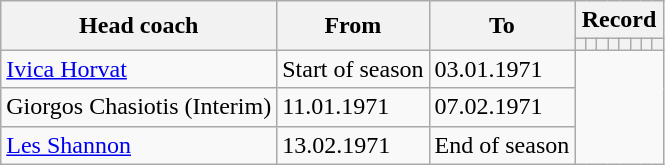<table class="wikitable" style="text-align: ">
<tr>
<th rowspan=2>Head coach</th>
<th rowspan=2>From</th>
<th rowspan=2>To</th>
<th colspan=8>Record</th>
</tr>
<tr>
<th></th>
<th></th>
<th></th>
<th></th>
<th></th>
<th></th>
<th></th>
<th></th>
</tr>
<tr>
<td> <a href='#'>Ivica Horvat</a></td>
<td>Start of season</td>
<td>03.01.1971<br></td>
</tr>
<tr>
<td> Giorgos Chasiotis (Interim)</td>
<td>11.01.1971</td>
<td>07.02.1971<br></td>
</tr>
<tr>
<td> <a href='#'>Les Shannon</a></td>
<td>13.02.1971</td>
<td>End of season<br></td>
</tr>
</table>
